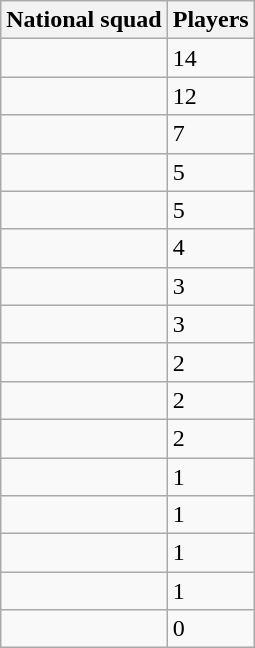<table class="wikitable sortable">
<tr>
<th>National squad</th>
<th>Players</th>
</tr>
<tr>
<td></td>
<td>14</td>
</tr>
<tr>
<td></td>
<td>12</td>
</tr>
<tr>
<td></td>
<td>7</td>
</tr>
<tr>
<td></td>
<td>5</td>
</tr>
<tr>
<td></td>
<td>5</td>
</tr>
<tr>
<td></td>
<td>4</td>
</tr>
<tr>
<td></td>
<td>3</td>
</tr>
<tr>
<td></td>
<td>3</td>
</tr>
<tr>
<td></td>
<td>2</td>
</tr>
<tr>
<td></td>
<td>2</td>
</tr>
<tr>
<td></td>
<td>2</td>
</tr>
<tr>
<td></td>
<td>1</td>
</tr>
<tr>
<td></td>
<td>1</td>
</tr>
<tr>
<td></td>
<td>1</td>
</tr>
<tr>
<td></td>
<td>1</td>
</tr>
<tr>
<td></td>
<td>0</td>
</tr>
</table>
